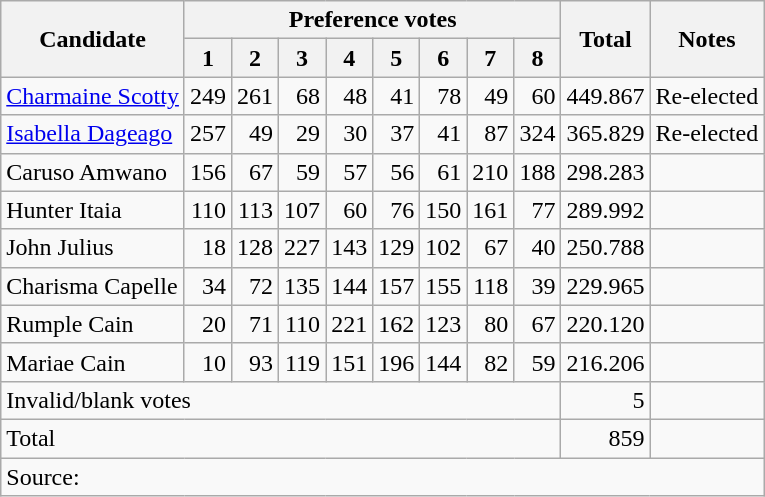<table class="wikitable" style="text-align:right">
<tr>
<th rowspan="2">Candidate</th>
<th colspan="8">Preference votes</th>
<th rowspan="2">Total</th>
<th rowspan="2">Notes</th>
</tr>
<tr>
<th>1</th>
<th>2</th>
<th>3</th>
<th>4</th>
<th>5</th>
<th>6</th>
<th>7</th>
<th>8</th>
</tr>
<tr>
<td align=left><a href='#'>Charmaine Scotty</a></td>
<td>249</td>
<td>261</td>
<td>68</td>
<td>48</td>
<td>41</td>
<td>78</td>
<td>49</td>
<td>60</td>
<td>449.867</td>
<td>Re-elected</td>
</tr>
<tr>
<td align=left><a href='#'>Isabella Dageago</a></td>
<td>257</td>
<td>49</td>
<td>29</td>
<td>30</td>
<td>37</td>
<td>41</td>
<td>87</td>
<td>324</td>
<td>365.829</td>
<td>Re-elected</td>
</tr>
<tr>
<td align=left>Caruso Amwano</td>
<td>156</td>
<td>67</td>
<td>59</td>
<td>57</td>
<td>56</td>
<td>61</td>
<td>210</td>
<td>188</td>
<td>298.283</td>
<td></td>
</tr>
<tr>
<td align=left>Hunter Itaia</td>
<td>110</td>
<td>113</td>
<td>107</td>
<td>60</td>
<td>76</td>
<td>150</td>
<td>161</td>
<td>77</td>
<td>289.992</td>
<td></td>
</tr>
<tr>
<td align=left>John Julius</td>
<td>18</td>
<td>128</td>
<td>227</td>
<td>143</td>
<td>129</td>
<td>102</td>
<td>67</td>
<td>40</td>
<td>250.788</td>
<td></td>
</tr>
<tr>
<td align=left>Charisma Capelle</td>
<td>34</td>
<td>72</td>
<td>135</td>
<td>144</td>
<td>157</td>
<td>155</td>
<td>118</td>
<td>39</td>
<td>229.965</td>
<td></td>
</tr>
<tr>
<td align=left>Rumple Cain</td>
<td>20</td>
<td>71</td>
<td>110</td>
<td>221</td>
<td>162</td>
<td>123</td>
<td>80</td>
<td>67</td>
<td>220.120</td>
<td></td>
</tr>
<tr>
<td align=left>Mariae Cain</td>
<td>10</td>
<td>93</td>
<td>119</td>
<td>151</td>
<td>196</td>
<td>144</td>
<td>82</td>
<td>59</td>
<td>216.206</td>
<td></td>
</tr>
<tr>
<td colspan="9" align="left">Invalid/blank votes</td>
<td>5</td>
<td></td>
</tr>
<tr>
<td colspan="9" align="left">Total</td>
<td>859</td>
<td></td>
</tr>
<tr>
<td colspan="11" align="left">Source: </td>
</tr>
</table>
